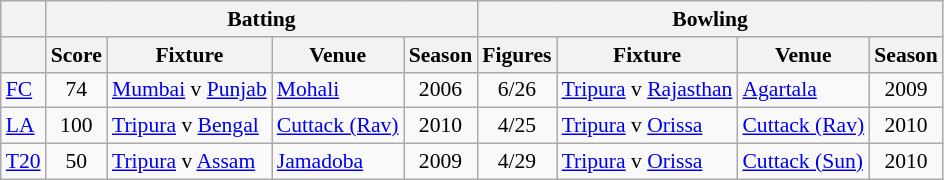<table class=wikitable style="font-size:90%">
<tr>
<th rowspan="1"></th>
<th colspan="4" rowspan="1">Batting</th>
<th colspan="4" rowspan="1">Bowling</th>
</tr>
<tr>
<th></th>
<th>Score</th>
<th>Fixture</th>
<th>Venue</th>
<th>Season</th>
<th>Figures</th>
<th>Fixture</th>
<th>Venue</th>
<th>Season</th>
</tr>
<tr>
<td><a href='#'>FC</a></td>
<td align="center">74</td>
<td><a href='#'>Mumbai</a> v <a href='#'>Punjab</a></td>
<td><a href='#'>Mohali</a></td>
<td align="center">2006</td>
<td align="center">6/26</td>
<td><a href='#'>Tripura</a> v <a href='#'>Rajasthan</a></td>
<td><a href='#'>Agartala</a></td>
<td align="center">2009</td>
</tr>
<tr>
<td><a href='#'>LA</a></td>
<td align="center">100</td>
<td><a href='#'>Tripura</a> v <a href='#'>Bengal</a></td>
<td><a href='#'>Cuttack (Rav)</a></td>
<td align="center">2010</td>
<td align="center">4/25</td>
<td><a href='#'>Tripura</a> v <a href='#'>Orissa</a></td>
<td><a href='#'>Cuttack (Rav)</a></td>
<td align="center">2010</td>
</tr>
<tr>
<td><a href='#'>T20</a></td>
<td align="center">50</td>
<td><a href='#'>Tripura</a> v <a href='#'>Assam</a></td>
<td><a href='#'>Jamadoba</a></td>
<td align="center">2009</td>
<td align="center">4/29</td>
<td><a href='#'>Tripura</a> v <a href='#'>Orissa</a></td>
<td><a href='#'>Cuttack (Sun)</a></td>
<td align="center">2010</td>
</tr>
</table>
